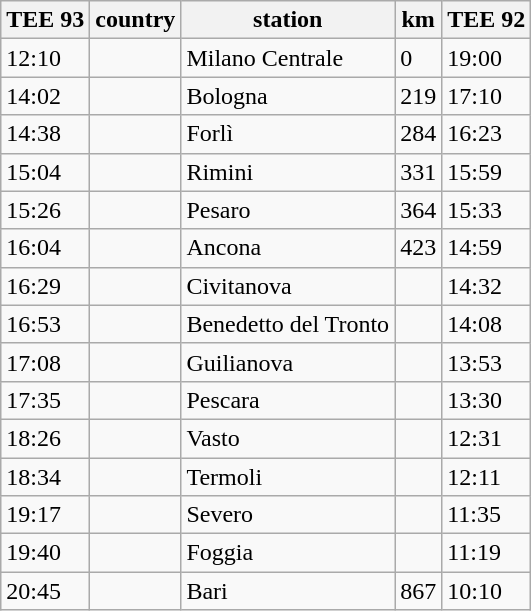<table class="wikitable">
<tr>
<th>TEE 93</th>
<th>country</th>
<th>station</th>
<th>km</th>
<th>TEE 92</th>
</tr>
<tr>
<td>12:10</td>
<td></td>
<td>Milano Centrale</td>
<td>0</td>
<td>19:00</td>
</tr>
<tr>
<td>14:02</td>
<td></td>
<td>Bologna</td>
<td>219</td>
<td>17:10</td>
</tr>
<tr>
<td>14:38</td>
<td></td>
<td>Forlì</td>
<td>284</td>
<td>16:23</td>
</tr>
<tr>
<td>15:04</td>
<td></td>
<td>Rimini</td>
<td>331</td>
<td>15:59</td>
</tr>
<tr>
<td>15:26</td>
<td></td>
<td>Pesaro</td>
<td>364</td>
<td>15:33</td>
</tr>
<tr>
<td>16:04</td>
<td></td>
<td>Ancona</td>
<td>423</td>
<td>14:59</td>
</tr>
<tr>
<td>16:29</td>
<td></td>
<td>Civitanova</td>
<td></td>
<td>14:32</td>
</tr>
<tr>
<td>16:53</td>
<td></td>
<td>Benedetto del Tronto</td>
<td></td>
<td>14:08</td>
</tr>
<tr>
<td>17:08</td>
<td></td>
<td>Guilianova</td>
<td></td>
<td>13:53</td>
</tr>
<tr>
<td>17:35</td>
<td></td>
<td>Pescara</td>
<td></td>
<td>13:30</td>
</tr>
<tr>
<td>18:26</td>
<td></td>
<td>Vasto</td>
<td></td>
<td>12:31</td>
</tr>
<tr>
<td>18:34</td>
<td></td>
<td>Termoli</td>
<td></td>
<td>12:11</td>
</tr>
<tr>
<td>19:17</td>
<td></td>
<td>Severo</td>
<td></td>
<td>11:35</td>
</tr>
<tr>
<td>19:40</td>
<td></td>
<td>Foggia</td>
<td></td>
<td>11:19</td>
</tr>
<tr>
<td>20:45</td>
<td></td>
<td>Bari</td>
<td>867</td>
<td>10:10</td>
</tr>
</table>
